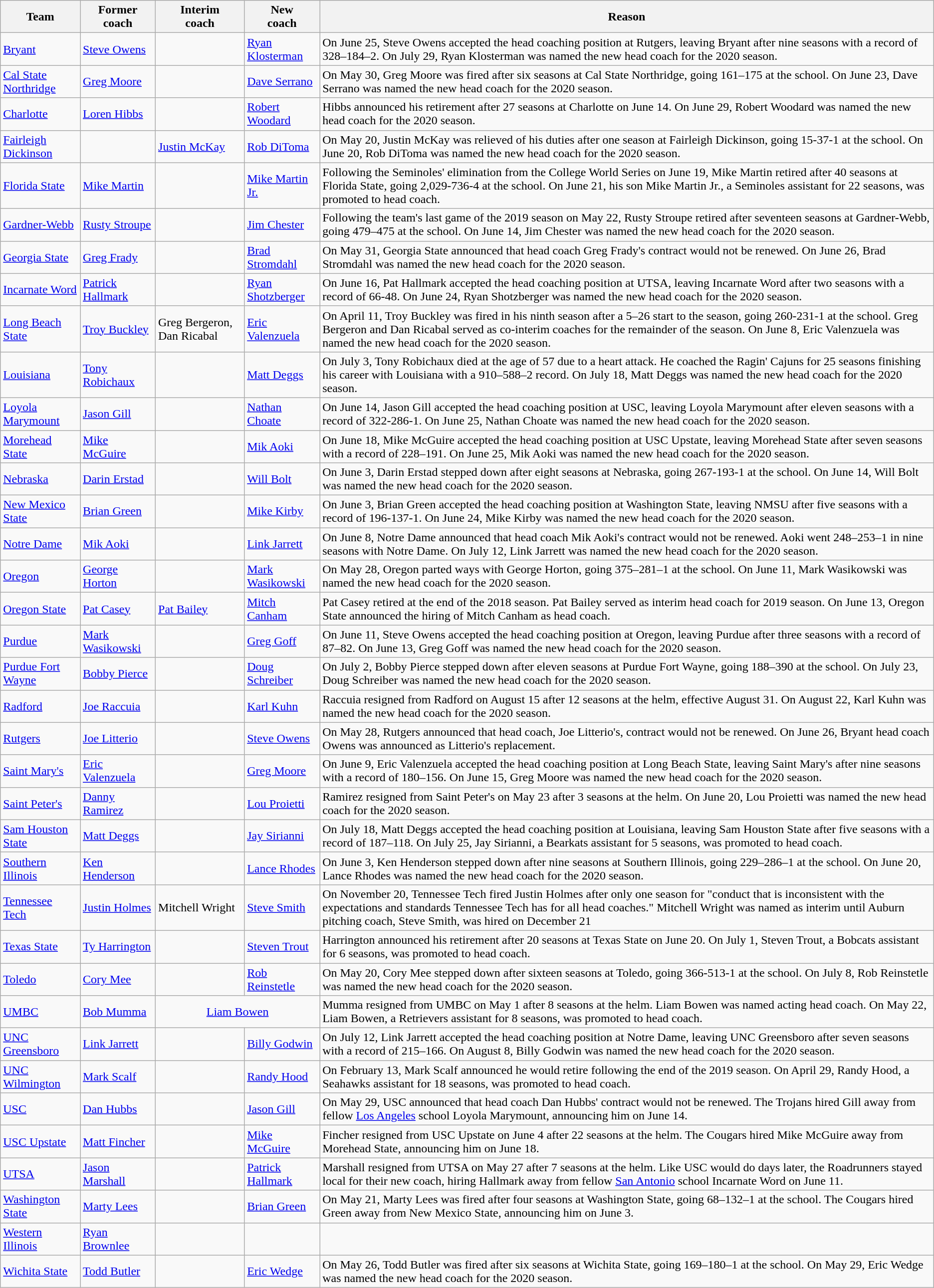<table class="wikitable">
<tr>
<th>Team</th>
<th>Former<br>coach</th>
<th>Interim<br>coach</th>
<th>New<br>coach</th>
<th>Reason</th>
</tr>
<tr>
<td><a href='#'>Bryant</a></td>
<td><a href='#'>Steve Owens</a></td>
<td></td>
<td><a href='#'>Ryan Klosterman</a></td>
<td>On June 25, Steve Owens accepted the head coaching position at Rutgers, leaving Bryant after nine seasons with a record of 328–184–2. On July 29, Ryan Klosterman was named the new head coach for the 2020 season.</td>
</tr>
<tr>
<td><a href='#'>Cal State Northridge</a></td>
<td><a href='#'>Greg Moore</a></td>
<td></td>
<td><a href='#'>Dave Serrano</a></td>
<td>On May 30, Greg Moore was fired after six seasons at Cal State Northridge, going 161–175 at the school. On June 23, Dave Serrano was named the new head coach for the 2020 season.</td>
</tr>
<tr>
<td><a href='#'>Charlotte</a></td>
<td><a href='#'>Loren Hibbs</a></td>
<td></td>
<td><a href='#'>Robert Woodard</a></td>
<td>Hibbs announced his retirement after 27 seasons at Charlotte on June 14. On June 29, Robert Woodard was named the new head coach for the 2020 season.</td>
</tr>
<tr>
<td><a href='#'>Fairleigh Dickinson</a></td>
<td></td>
<td><a href='#'>Justin McKay</a></td>
<td><a href='#'>Rob DiToma</a></td>
<td>On May 20, Justin McKay was relieved of his duties after one season at Fairleigh Dickinson, going 15-37-1 at the school. On June 20, Rob DiToma was named the new head coach for the 2020 season.</td>
</tr>
<tr>
<td><a href='#'>Florida State</a></td>
<td><a href='#'>Mike Martin</a></td>
<td></td>
<td><a href='#'>Mike Martin Jr.</a></td>
<td>Following the Seminoles' elimination from the College World Series on June 19, Mike Martin retired after 40 seasons at Florida State, going 2,029-736-4 at the school. On June 21, his son Mike Martin Jr., a Seminoles assistant for 22 seasons, was promoted to head coach.</td>
</tr>
<tr>
<td><a href='#'>Gardner-Webb</a></td>
<td><a href='#'>Rusty Stroupe</a></td>
<td></td>
<td><a href='#'>Jim Chester</a></td>
<td>Following the team's last game of the 2019 season on May 22, Rusty Stroupe retired after seventeen seasons at Gardner-Webb, going 479–475 at the school. On June 14, Jim Chester was named the new head coach for the 2020 season.</td>
</tr>
<tr>
<td><a href='#'>Georgia State</a></td>
<td><a href='#'>Greg Frady</a></td>
<td></td>
<td><a href='#'>Brad Stromdahl</a></td>
<td>On May 31, Georgia State announced that head coach Greg Frady's contract would not be renewed. On June 26, Brad Stromdahl was named the new head coach for the 2020 season.</td>
</tr>
<tr>
<td><a href='#'>Incarnate Word</a></td>
<td><a href='#'>Patrick Hallmark</a></td>
<td></td>
<td><a href='#'>Ryan Shotzberger</a></td>
<td>On June 16, Pat Hallmark accepted the head coaching position at UTSA, leaving Incarnate Word after two seasons with a record of 66-48. On June 24, Ryan Shotzberger was named the new head coach for the 2020 season.</td>
</tr>
<tr>
<td><a href='#'>Long Beach State</a></td>
<td><a href='#'>Troy Buckley</a></td>
<td>Greg Bergeron, Dan Ricabal</td>
<td><a href='#'>Eric Valenzuela</a></td>
<td>On April 11, Troy Buckley was fired in his ninth season after a 5–26 start to the season, going 260-231-1 at the school. Greg Bergeron and Dan Ricabal served as co-interim coaches for the remainder of the season. On June 8, Eric Valenzuela was named the new head coach for the 2020 season.</td>
</tr>
<tr>
<td><a href='#'>Louisiana</a></td>
<td><a href='#'>Tony Robichaux</a></td>
<td></td>
<td><a href='#'>Matt Deggs</a></td>
<td>On July 3, Tony Robichaux died at the age of 57 due to a heart attack. He coached the Ragin' Cajuns for 25 seasons finishing his career with Louisiana with a 910–588–2 record. On July 18, Matt Deggs was named the new head coach for the 2020 season.</td>
</tr>
<tr>
<td><a href='#'>Loyola Marymount</a></td>
<td><a href='#'>Jason Gill</a></td>
<td></td>
<td><a href='#'>Nathan Choate</a></td>
<td>On June 14, Jason Gill accepted the head coaching position at USC, leaving Loyola Marymount after eleven seasons with a record of 322-286-1. On June 25, Nathan Choate was named the new head coach for the 2020 season.</td>
</tr>
<tr>
<td><a href='#'>Morehead State</a></td>
<td><a href='#'>Mike McGuire</a></td>
<td></td>
<td><a href='#'>Mik Aoki</a></td>
<td>On June 18, Mike McGuire accepted the head coaching position at USC Upstate, leaving Morehead State after seven seasons with a record of 228–191. On June 25, Mik Aoki was named the new head coach for the 2020 season.</td>
</tr>
<tr>
<td><a href='#'>Nebraska</a></td>
<td><a href='#'>Darin Erstad</a></td>
<td></td>
<td><a href='#'>Will Bolt</a></td>
<td>On June 3, Darin Erstad stepped down after eight seasons at Nebraska, going 267-193-1 at the school. On June 14, Will Bolt was named the new head coach for the 2020 season.</td>
</tr>
<tr>
<td><a href='#'>New Mexico State</a></td>
<td><a href='#'>Brian Green</a></td>
<td></td>
<td><a href='#'>Mike Kirby</a></td>
<td>On June 3, Brian Green accepted the head coaching position at Washington State, leaving NMSU after five seasons with a record of 196-137-1. On June 24, Mike Kirby was named the new head coach for the 2020 season.</td>
</tr>
<tr>
<td><a href='#'>Notre Dame</a></td>
<td><a href='#'>Mik Aoki</a></td>
<td></td>
<td><a href='#'>Link Jarrett</a></td>
<td>On June 8, Notre Dame announced that head coach Mik Aoki's contract would not be renewed. Aoki went 248–253–1 in nine seasons with Notre Dame. On July 12, Link Jarrett was named the new head coach for the 2020 season.</td>
</tr>
<tr>
<td><a href='#'>Oregon</a></td>
<td><a href='#'>George Horton</a></td>
<td></td>
<td><a href='#'>Mark Wasikowski</a></td>
<td>On May 28, Oregon parted ways with George Horton, going 375–281–1 at the school. On June 11, Mark Wasikowski was named the new head coach for the 2020 season.</td>
</tr>
<tr>
<td><a href='#'>Oregon State</a></td>
<td><a href='#'>Pat Casey</a></td>
<td><a href='#'>Pat Bailey</a></td>
<td><a href='#'>Mitch Canham</a></td>
<td>Pat Casey retired at the end of the 2018 season. Pat Bailey served as interim head coach for 2019 season. On June 13, Oregon State announced the hiring of Mitch Canham as head coach.</td>
</tr>
<tr>
<td><a href='#'>Purdue</a></td>
<td><a href='#'>Mark Wasikowski</a></td>
<td></td>
<td><a href='#'>Greg Goff</a></td>
<td>On June 11, Steve Owens accepted the head coaching position at Oregon, leaving Purdue after three seasons with a record of 87–82. On June 13, Greg Goff was named the new head coach for the 2020 season.</td>
</tr>
<tr>
<td><a href='#'>Purdue Fort Wayne</a></td>
<td><a href='#'>Bobby Pierce</a></td>
<td></td>
<td><a href='#'>Doug Schreiber</a></td>
<td>On July 2, Bobby Pierce stepped down after eleven seasons at Purdue Fort Wayne, going 188–390 at the school. On July 23, Doug Schreiber was named the new head coach for the 2020 season.</td>
</tr>
<tr>
<td><a href='#'>Radford</a></td>
<td><a href='#'>Joe Raccuia</a></td>
<td></td>
<td><a href='#'>Karl Kuhn</a></td>
<td>Raccuia resigned from Radford on August 15 after 12 seasons at the helm, effective August 31. On August 22, Karl Kuhn was named the new head coach for the 2020 season.</td>
</tr>
<tr>
<td><a href='#'>Rutgers</a></td>
<td><a href='#'>Joe Litterio</a></td>
<td></td>
<td><a href='#'>Steve Owens</a></td>
<td>On May 28, Rutgers announced that head coach, Joe Litterio's, contract would not be renewed. On June 26, Bryant head coach Owens was announced as Litterio's replacement.</td>
</tr>
<tr>
<td><a href='#'>Saint Mary's</a></td>
<td><a href='#'>Eric Valenzuela</a></td>
<td></td>
<td><a href='#'>Greg Moore</a></td>
<td>On June 9, Eric Valenzuela accepted the head coaching position at Long Beach State, leaving Saint Mary's after nine seasons with a record of 180–156. On June 15, Greg Moore was named the new head coach for the 2020 season.</td>
</tr>
<tr>
<td><a href='#'>Saint Peter's</a></td>
<td><a href='#'>Danny Ramirez</a></td>
<td></td>
<td><a href='#'>Lou Proietti</a></td>
<td>Ramirez resigned from Saint Peter's on May 23 after 3 seasons at the helm. On June 20, Lou Proietti was named the new head coach for the 2020 season.</td>
</tr>
<tr>
<td><a href='#'>Sam Houston State</a></td>
<td><a href='#'>Matt Deggs</a></td>
<td></td>
<td><a href='#'>Jay Sirianni</a></td>
<td>On July 18, Matt Deggs accepted the head coaching position at Louisiana, leaving Sam Houston State after five seasons with a record of 187–118. On July 25, Jay Sirianni, a Bearkats assistant for 5 seasons, was promoted to head coach.</td>
</tr>
<tr>
<td><a href='#'>Southern Illinois</a></td>
<td><a href='#'>Ken Henderson</a></td>
<td></td>
<td><a href='#'>Lance Rhodes</a></td>
<td>On June 3, Ken Henderson stepped down after nine seasons at Southern Illinois, going 229–286–1 at the school. On June 20, Lance Rhodes was named the new head coach for the 2020 season.</td>
</tr>
<tr>
<td><a href='#'>Tennessee Tech</a></td>
<td><a href='#'>Justin Holmes</a></td>
<td>Mitchell Wright</td>
<td><a href='#'>Steve Smith</a></td>
<td>On November 20, Tennessee Tech fired Justin Holmes after only one season for "conduct that is inconsistent with the expectations and standards Tennessee Tech has for all head coaches." Mitchell Wright was named as interim until Auburn pitching coach, Steve Smith, was hired on December 21</td>
</tr>
<tr>
<td><a href='#'>Texas State</a></td>
<td><a href='#'>Ty Harrington</a></td>
<td></td>
<td><a href='#'>Steven Trout</a></td>
<td>Harrington announced his retirement after 20 seasons at Texas State on June 20. On July 1, Steven Trout, a Bobcats assistant for 6 seasons, was promoted to head coach.</td>
</tr>
<tr>
<td><a href='#'>Toledo</a></td>
<td><a href='#'>Cory Mee</a></td>
<td></td>
<td><a href='#'>Rob Reinstetle</a></td>
<td>On May 20, Cory Mee stepped down after sixteen seasons at Toledo, going 366-513-1 at the school. On July 8, Rob Reinstetle was named the new head coach for the 2020 season.</td>
</tr>
<tr>
<td><a href='#'>UMBC</a></td>
<td><a href='#'>Bob Mumma</a></td>
<td colspan=2 align=center><a href='#'>Liam Bowen</a></td>
<td>Mumma resigned from UMBC on May 1 after 8 seasons at the helm. Liam Bowen was named acting head coach. On May 22, Liam Bowen, a Retrievers assistant for 8 seasons, was promoted to head coach.</td>
</tr>
<tr>
<td><a href='#'>UNC Greensboro</a></td>
<td><a href='#'>Link Jarrett</a></td>
<td></td>
<td><a href='#'>Billy Godwin</a></td>
<td>On July 12, Link Jarrett accepted the head coaching position at Notre Dame, leaving UNC Greensboro after seven seasons with a record of 215–166. On August 8, Billy Godwin was named the new head coach for the 2020 season.</td>
</tr>
<tr>
<td><a href='#'>UNC Wilmington</a></td>
<td><a href='#'>Mark Scalf</a></td>
<td></td>
<td><a href='#'>Randy Hood</a></td>
<td>On February 13, Mark Scalf announced he would retire following the end of the 2019 season. On April 29, Randy Hood, a Seahawks assistant for 18 seasons, was promoted to head coach.</td>
</tr>
<tr>
<td><a href='#'>USC</a></td>
<td><a href='#'>Dan Hubbs</a></td>
<td></td>
<td><a href='#'>Jason Gill</a></td>
<td>On May 29, USC announced that head coach Dan Hubbs' contract would not be renewed. The Trojans hired Gill away from fellow <a href='#'>Los Angeles</a> school Loyola Marymount, announcing him on June 14.</td>
</tr>
<tr>
<td><a href='#'>USC Upstate</a></td>
<td><a href='#'>Matt Fincher</a></td>
<td></td>
<td><a href='#'>Mike McGuire</a></td>
<td>Fincher resigned from USC Upstate on June 4 after 22 seasons at the helm. The Cougars hired Mike McGuire away from Morehead State, announcing him on June 18.</td>
</tr>
<tr>
<td><a href='#'>UTSA</a></td>
<td><a href='#'>Jason Marshall</a></td>
<td></td>
<td><a href='#'>Patrick Hallmark</a></td>
<td>Marshall resigned from UTSA on May 27 after 7 seasons at the helm. Like USC would do days later, the Roadrunners stayed local for their new coach, hiring Hallmark away from fellow <a href='#'>San Antonio</a> school Incarnate Word on June 11.</td>
</tr>
<tr>
<td><a href='#'>Washington State</a></td>
<td><a href='#'>Marty Lees</a></td>
<td></td>
<td><a href='#'>Brian Green</a></td>
<td>On May 21, Marty Lees was fired after four seasons at Washington State, going 68–132–1 at the school. The Cougars hired Green away from New Mexico State, announcing him on June 3.</td>
</tr>
<tr>
<td><a href='#'>Western Illinois</a></td>
<td><a href='#'>Ryan Brownlee</a></td>
<td></td>
<td></td>
<td></td>
</tr>
<tr>
<td><a href='#'>Wichita State</a></td>
<td><a href='#'>Todd Butler</a></td>
<td></td>
<td><a href='#'>Eric Wedge</a></td>
<td>On May 26, Todd Butler was fired after six seasons at Wichita State, going 169–180–1 at the school. On May 29, Eric Wedge was named the new head coach for the 2020 season.</td>
</tr>
</table>
